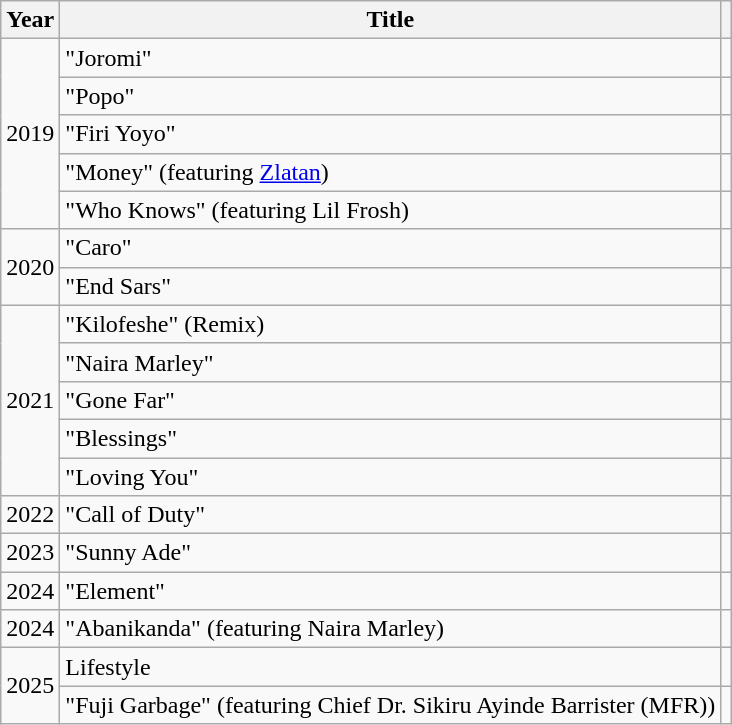<table class="wikitable">
<tr>
<th>Year</th>
<th>Title</th>
<th></th>
</tr>
<tr>
<td rowspan="5">2019</td>
<td>"Joromi"</td>
<td></td>
</tr>
<tr>
<td>"Popo"</td>
<td></td>
</tr>
<tr>
<td>"Firi Yoyo"</td>
<td></td>
</tr>
<tr>
<td>"Money" (featuring <a href='#'>Zlatan</a>)</td>
<td></td>
</tr>
<tr>
<td>"Who Knows" (featuring Lil Frosh)</td>
<td></td>
</tr>
<tr>
<td rowspan="2">2020</td>
<td>"Caro"</td>
<td></td>
</tr>
<tr>
<td>"End Sars"</td>
<td></td>
</tr>
<tr>
<td rowspan="5">2021</td>
<td>"Kilofeshe" (Remix)</td>
<td></td>
</tr>
<tr>
<td>"Naira Marley"</td>
<td></td>
</tr>
<tr>
<td>"Gone Far"</td>
<td></td>
</tr>
<tr>
<td>"Blessings"</td>
<td></td>
</tr>
<tr>
<td>"Loving You"</td>
<td></td>
</tr>
<tr>
<td>2022</td>
<td>"Call of Duty"</td>
<td></td>
</tr>
<tr>
<td>2023</td>
<td>"Sunny Ade"</td>
<td></td>
</tr>
<tr>
<td>2024</td>
<td>"Element"</td>
<td></td>
</tr>
<tr>
<td>2024</td>
<td>"Abanikanda" (featuring Naira Marley)</td>
<td></td>
</tr>
<tr>
<td rowspan="2">2025</td>
<td>Lifestyle</td>
<td></td>
</tr>
<tr>
<td>"Fuji Garbage" (featuring Chief Dr. Sikiru Ayinde Barrister (MFR))</td>
<td></td>
</tr>
</table>
